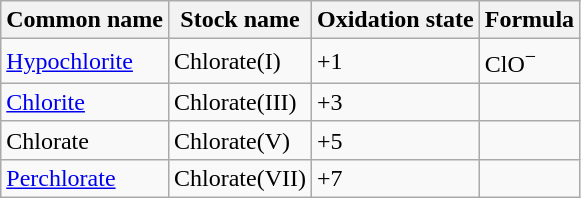<table class="wikitable" style="font-size: 100%;">
<tr>
<th>Common name</th>
<th>Stock name</th>
<th>Oxidation state</th>
<th>Formula</th>
</tr>
<tr>
<td><a href='#'>Hypochlorite</a></td>
<td>Chlorate(I)</td>
<td>+1</td>
<td>ClO<sup>−</sup></td>
</tr>
<tr>
<td><a href='#'>Chlorite</a></td>
<td>Chlorate(III)</td>
<td>+3</td>
<td></td>
</tr>
<tr>
<td>Chlorate</td>
<td>Chlorate(V)</td>
<td>+5</td>
<td></td>
</tr>
<tr>
<td><a href='#'>Perchlorate</a></td>
<td>Chlorate(VII)</td>
<td>+7</td>
<td></td>
</tr>
</table>
